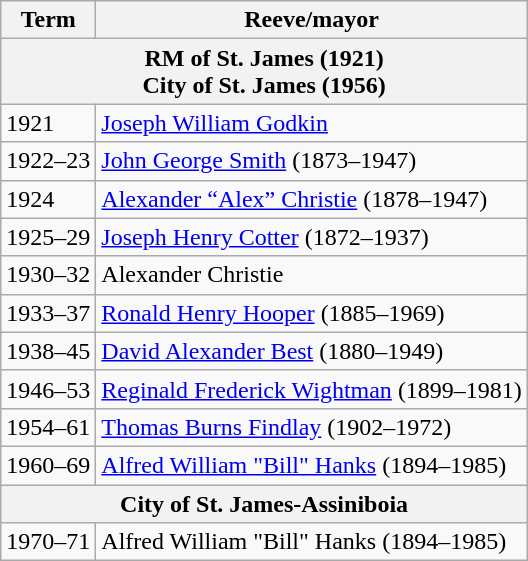<table class="wikitable">
<tr>
<th>Term</th>
<th>Reeve/mayor</th>
</tr>
<tr>
<th colspan="2">RM of St. James (1921)<br>City of St. James (1956)</th>
</tr>
<tr>
<td>1921</td>
<td><a href='#'>Joseph William Godkin</a></td>
</tr>
<tr>
<td>1922–23</td>
<td><a href='#'>John George Smith</a> (1873–1947)</td>
</tr>
<tr>
<td>1924</td>
<td><a href='#'>Alexander “Alex” Christie</a> (1878–1947)</td>
</tr>
<tr>
<td>1925–29</td>
<td><a href='#'>Joseph Henry Cotter</a> (1872–1937)</td>
</tr>
<tr>
<td>1930–32</td>
<td>Alexander Christie</td>
</tr>
<tr>
<td>1933–37</td>
<td><a href='#'>Ronald Henry Hooper</a> (1885–1969)</td>
</tr>
<tr>
<td>1938–45</td>
<td><a href='#'>David Alexander Best</a> (1880–1949)</td>
</tr>
<tr>
<td>1946–53</td>
<td><a href='#'>Reginald Frederick Wightman</a> (1899–1981)</td>
</tr>
<tr>
<td>1954–61</td>
<td><a href='#'>Thomas Burns Findlay</a> (1902–1972)</td>
</tr>
<tr>
<td>1960–69</td>
<td><a href='#'>Alfred William "Bill" Hanks</a> (1894–1985)</td>
</tr>
<tr>
<th colspan="2">City of St. James-Assiniboia</th>
</tr>
<tr>
<td>1970–71</td>
<td>Alfred William "Bill" Hanks (1894–1985)</td>
</tr>
</table>
